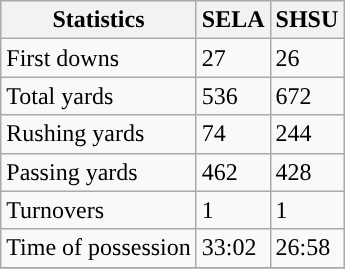<table class="wikitable" style="float: left;">
<tr>
<th>Statistics</th>
<th>SELA</th>
<th>SHSU</th>
</tr>
<tr>
<td>First downs</td>
<td>27</td>
<td>26</td>
</tr>
<tr>
<td>Total yards</td>
<td>536</td>
<td>672</td>
</tr>
<tr>
<td>Rushing yards</td>
<td>74</td>
<td>244</td>
</tr>
<tr>
<td>Passing yards</td>
<td>462</td>
<td>428</td>
</tr>
<tr>
<td>Turnovers</td>
<td>1</td>
<td>1</td>
</tr>
<tr>
<td>Time of possession</td>
<td>33:02</td>
<td>26:58</td>
</tr>
<tr>
</tr>
</table>
